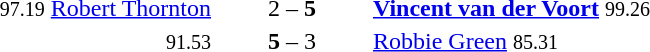<table style="text-align:center">
<tr>
<th width=223></th>
<th width=100></th>
<th width=223></th>
</tr>
<tr>
<td align=right><small><span>97.19</span></small> <a href='#'>Robert Thornton</a> </td>
<td>2 – <strong>5</strong></td>
<td align=left> <strong><a href='#'>Vincent van der Voort</a></strong> <small><span>99.26</span></small></td>
</tr>
<tr>
<td align=right><small><span>91.53</span></small> </td>
<td><strong>5</strong> – 3</td>
<td align=left> <a href='#'>Robbie Green</a> <small><span>85.31</span></small></td>
</tr>
</table>
